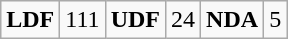<table class="wikitable">
<tr>
<td><strong>LDF</strong></td>
<td>111</td>
<td><strong>UDF</strong></td>
<td>24</td>
<td><strong>NDA</strong></td>
<td>5</td>
</tr>
</table>
